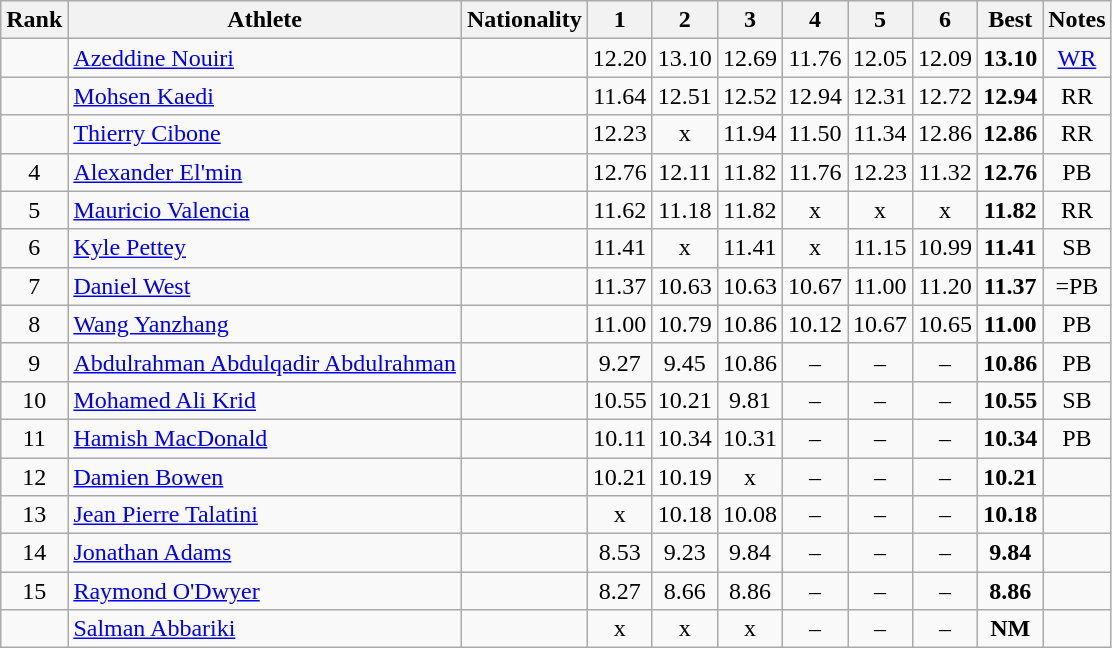<table class="wikitable sortable" style="text-align:center">
<tr>
<th>Rank</th>
<th>Athlete</th>
<th>Nationality</th>
<th>1</th>
<th>2</th>
<th>3</th>
<th>4</th>
<th>5</th>
<th>6</th>
<th>Best</th>
<th>Notes</th>
</tr>
<tr>
<td></td>
<td align=left><a href='#'>Azeddine Nouiri</a></td>
<td align="left"></td>
<td>12.20</td>
<td>13.10</td>
<td>12.69</td>
<td>11.76</td>
<td>12.05</td>
<td>12.09</td>
<td><strong>13.10</strong></td>
<td><a href='#'>WR</a></td>
</tr>
<tr>
<td></td>
<td align=left><a href='#'>Mohsen Kaedi</a></td>
<td align="left"></td>
<td>11.64</td>
<td>12.51</td>
<td>12.52</td>
<td>12.94</td>
<td>12.31</td>
<td>12.72</td>
<td><strong>12.94</strong></td>
<td>RR</td>
</tr>
<tr>
<td></td>
<td align=left><a href='#'>Thierry Cibone</a></td>
<td align="left"></td>
<td>12.23</td>
<td>x</td>
<td>11.94</td>
<td>11.50</td>
<td>11.34</td>
<td>12.86</td>
<td><strong>12.86</strong></td>
<td>RR</td>
</tr>
<tr>
<td>4</td>
<td align=left><a href='#'>Alexander El'min</a></td>
<td align="left"></td>
<td>12.76</td>
<td>12.11</td>
<td>11.82</td>
<td>11.76</td>
<td>12.23</td>
<td>11.32</td>
<td><strong>12.76</strong></td>
<td>PB</td>
</tr>
<tr>
<td>5</td>
<td align=left><a href='#'>Mauricio Valencia</a></td>
<td align="left"></td>
<td>11.62</td>
<td>11.18</td>
<td>11.82</td>
<td>x</td>
<td>x</td>
<td>x</td>
<td><strong>11.82</strong></td>
<td>RR</td>
</tr>
<tr>
<td>6</td>
<td align=left><a href='#'>Kyle Pettey</a></td>
<td align="left"></td>
<td>11.41</td>
<td>x</td>
<td>11.41</td>
<td>x</td>
<td>11.15</td>
<td>10.99</td>
<td><strong>11.41</strong></td>
<td>SB</td>
</tr>
<tr>
<td>7</td>
<td align=left><a href='#'>Daniel West</a></td>
<td align="left"></td>
<td>11.37</td>
<td>10.63</td>
<td>10.63</td>
<td>10.67</td>
<td>11.00</td>
<td>11.20</td>
<td><strong>11.37</strong></td>
<td>=PB</td>
</tr>
<tr>
<td>8</td>
<td align=left><a href='#'>Wang Yanzhang</a></td>
<td align="left"></td>
<td>11.00</td>
<td>10.79</td>
<td>10.86</td>
<td>10.12</td>
<td>10.67</td>
<td>10.65</td>
<td><strong>11.00</strong></td>
<td>PB</td>
</tr>
<tr>
<td>9</td>
<td align=left><a href='#'>Abdulrahman Abdulqadir Abdulrahman</a></td>
<td align="left"></td>
<td>9.27</td>
<td>9.45</td>
<td>10.86</td>
<td>–</td>
<td>–</td>
<td>–</td>
<td><strong>10.86</strong></td>
<td>PB</td>
</tr>
<tr>
<td>10</td>
<td align=left><a href='#'>Mohamed Ali Krid</a></td>
<td align="left"></td>
<td>10.55</td>
<td>10.21</td>
<td>9.81</td>
<td>–</td>
<td>–</td>
<td>–</td>
<td><strong>10.55</strong></td>
<td>SB</td>
</tr>
<tr>
<td>11</td>
<td align=left><a href='#'>Hamish MacDonald</a></td>
<td align="left"></td>
<td>10.11</td>
<td>10.34</td>
<td>10.31</td>
<td>–</td>
<td>–</td>
<td>–</td>
<td><strong>10.34</strong></td>
<td>PB</td>
</tr>
<tr>
<td>12</td>
<td align=left><a href='#'>Damien Bowen</a></td>
<td align="left"></td>
<td>10.21</td>
<td>10.19</td>
<td>x</td>
<td>–</td>
<td>–</td>
<td>–</td>
<td><strong>10.21</strong></td>
<td></td>
</tr>
<tr>
<td>13</td>
<td align=left><a href='#'>Jean Pierre Talatini</a></td>
<td align="left"></td>
<td>x</td>
<td>10.18</td>
<td>10.08</td>
<td>–</td>
<td>–</td>
<td>–</td>
<td><strong>10.18</strong></td>
<td></td>
</tr>
<tr>
<td>14</td>
<td align=left><a href='#'>Jonathan Adams</a></td>
<td align="left"></td>
<td>8.53</td>
<td>9.23</td>
<td>9.84</td>
<td>–</td>
<td>–</td>
<td>–</td>
<td><strong>9.84</strong></td>
<td></td>
</tr>
<tr>
<td>15</td>
<td align=left><a href='#'>Raymond O'Dwyer</a></td>
<td align="left"></td>
<td>8.27</td>
<td>8.66</td>
<td>8.86</td>
<td>–</td>
<td>–</td>
<td>–</td>
<td><strong>8.86</strong></td>
<td></td>
</tr>
<tr>
<td></td>
<td align=left><a href='#'>Salman Abbariki</a></td>
<td align="left"></td>
<td>x</td>
<td>x</td>
<td>x</td>
<td>–</td>
<td>–</td>
<td>–</td>
<td><strong>NM</strong></td>
<td></td>
</tr>
</table>
